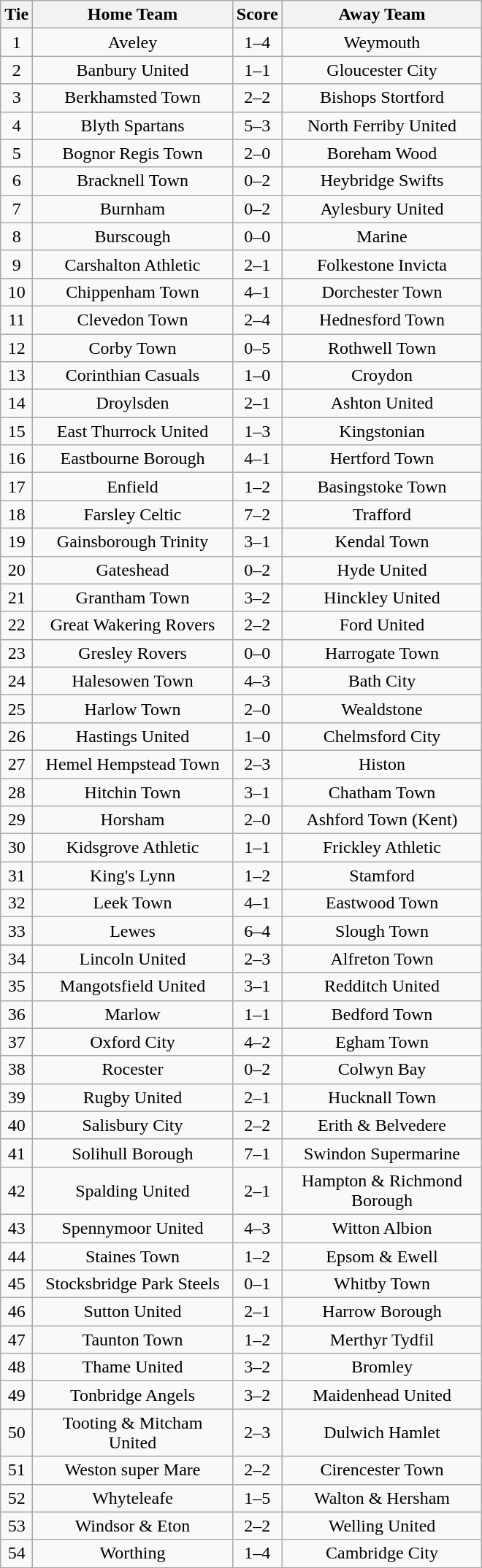<table class="wikitable" style="text-align:center;">
<tr>
<th width=20>Tie</th>
<th width=175>Home Team</th>
<th width=20>Score</th>
<th width=175>Away Team</th>
</tr>
<tr>
<td>1</td>
<td>Aveley</td>
<td>1–4</td>
<td>Weymouth</td>
</tr>
<tr>
<td>2</td>
<td>Banbury United</td>
<td>1–1</td>
<td>Gloucester City</td>
</tr>
<tr>
<td>3</td>
<td>Berkhamsted Town</td>
<td>2–2</td>
<td>Bishops Stortford</td>
</tr>
<tr>
<td>4</td>
<td>Blyth Spartans</td>
<td>5–3</td>
<td>North Ferriby United</td>
</tr>
<tr>
<td>5</td>
<td>Bognor Regis Town</td>
<td>2–0</td>
<td>Boreham Wood</td>
</tr>
<tr>
<td>6</td>
<td>Bracknell Town</td>
<td>0–2</td>
<td>Heybridge Swifts</td>
</tr>
<tr>
<td>7</td>
<td>Burnham</td>
<td>0–2</td>
<td>Aylesbury United</td>
</tr>
<tr>
<td>8</td>
<td>Burscough</td>
<td>0–0</td>
<td>Marine</td>
</tr>
<tr>
<td>9</td>
<td>Carshalton Athletic</td>
<td>2–1</td>
<td>Folkestone Invicta</td>
</tr>
<tr>
<td>10</td>
<td>Chippenham Town</td>
<td>4–1</td>
<td>Dorchester Town</td>
</tr>
<tr>
<td>11</td>
<td>Clevedon Town</td>
<td>2–4</td>
<td>Hednesford Town</td>
</tr>
<tr>
<td>12</td>
<td>Corby Town</td>
<td>0–5</td>
<td>Rothwell Town</td>
</tr>
<tr>
<td>13</td>
<td>Corinthian Casuals</td>
<td>1–0</td>
<td>Croydon</td>
</tr>
<tr>
<td>14</td>
<td>Droylsden</td>
<td>2–1</td>
<td>Ashton United</td>
</tr>
<tr>
<td>15</td>
<td>East Thurrock United</td>
<td>1–3</td>
<td>Kingstonian</td>
</tr>
<tr>
<td>16</td>
<td>Eastbourne Borough</td>
<td>4–1</td>
<td>Hertford Town</td>
</tr>
<tr>
<td>17</td>
<td>Enfield</td>
<td>1–2</td>
<td>Basingstoke Town</td>
</tr>
<tr>
<td>18</td>
<td>Farsley Celtic</td>
<td>7–2</td>
<td>Trafford</td>
</tr>
<tr>
<td>19</td>
<td>Gainsborough Trinity</td>
<td>3–1</td>
<td>Kendal Town</td>
</tr>
<tr>
<td>20</td>
<td>Gateshead</td>
<td>0–2</td>
<td>Hyde United</td>
</tr>
<tr>
<td>21</td>
<td>Grantham Town</td>
<td>3–2</td>
<td>Hinckley United</td>
</tr>
<tr>
<td>22</td>
<td>Great Wakering Rovers</td>
<td>2–2</td>
<td>Ford United</td>
</tr>
<tr>
<td>23</td>
<td>Gresley Rovers</td>
<td>0–0</td>
<td>Harrogate Town</td>
</tr>
<tr>
<td>24</td>
<td>Halesowen Town</td>
<td>4–3</td>
<td>Bath City</td>
</tr>
<tr>
<td>25</td>
<td>Harlow Town</td>
<td>2–0</td>
<td>Wealdstone</td>
</tr>
<tr>
<td>26</td>
<td>Hastings United</td>
<td>1–0</td>
<td>Chelmsford City</td>
</tr>
<tr>
<td>27</td>
<td>Hemel Hempstead Town</td>
<td>2–3</td>
<td>Histon</td>
</tr>
<tr>
<td>28</td>
<td>Hitchin Town</td>
<td>3–1</td>
<td>Chatham Town</td>
</tr>
<tr>
<td>29</td>
<td>Horsham</td>
<td>2–0</td>
<td>Ashford Town (Kent)</td>
</tr>
<tr>
<td>30</td>
<td>Kidsgrove Athletic</td>
<td>1–1</td>
<td>Frickley Athletic</td>
</tr>
<tr>
<td>31</td>
<td>King's Lynn</td>
<td>1–2</td>
<td>Stamford</td>
</tr>
<tr>
<td>32</td>
<td>Leek Town</td>
<td>4–1</td>
<td>Eastwood Town</td>
</tr>
<tr>
<td>33</td>
<td>Lewes</td>
<td>6–4</td>
<td>Slough Town</td>
</tr>
<tr>
<td>34</td>
<td>Lincoln United</td>
<td>2–3</td>
<td>Alfreton Town</td>
</tr>
<tr>
<td>35</td>
<td>Mangotsfield United</td>
<td>3–1</td>
<td>Redditch United</td>
</tr>
<tr>
<td>36</td>
<td>Marlow</td>
<td>1–1</td>
<td>Bedford Town</td>
</tr>
<tr>
<td>37</td>
<td>Oxford City</td>
<td>4–2</td>
<td>Egham Town</td>
</tr>
<tr>
<td>38</td>
<td>Rocester</td>
<td>0–2</td>
<td>Colwyn Bay</td>
</tr>
<tr>
<td>39</td>
<td>Rugby United</td>
<td>2–1</td>
<td>Hucknall Town</td>
</tr>
<tr>
<td>40</td>
<td>Salisbury City</td>
<td>2–2</td>
<td>Erith & Belvedere</td>
</tr>
<tr>
<td>41</td>
<td>Solihull Borough</td>
<td>7–1</td>
<td>Swindon Supermarine</td>
</tr>
<tr>
<td>42</td>
<td>Spalding United</td>
<td>2–1</td>
<td>Hampton & Richmond Borough</td>
</tr>
<tr>
<td>43</td>
<td>Spennymoor United</td>
<td>4–3</td>
<td>Witton Albion</td>
</tr>
<tr>
<td>44</td>
<td>Staines Town</td>
<td>1–2</td>
<td>Epsom & Ewell</td>
</tr>
<tr>
<td>45</td>
<td>Stocksbridge Park Steels</td>
<td>0–1</td>
<td>Whitby Town</td>
</tr>
<tr>
<td>46</td>
<td>Sutton United</td>
<td>2–1</td>
<td>Harrow Borough</td>
</tr>
<tr>
<td>47</td>
<td>Taunton Town</td>
<td>1–2</td>
<td>Merthyr Tydfil</td>
</tr>
<tr>
<td>48</td>
<td>Thame United</td>
<td>3–2</td>
<td>Bromley</td>
</tr>
<tr>
<td>49</td>
<td>Tonbridge Angels</td>
<td>3–2</td>
<td>Maidenhead United</td>
</tr>
<tr>
<td>50</td>
<td>Tooting & Mitcham United</td>
<td>2–3</td>
<td>Dulwich Hamlet</td>
</tr>
<tr>
<td>51</td>
<td>Weston super Mare</td>
<td>2–2</td>
<td>Cirencester Town</td>
</tr>
<tr>
<td>52</td>
<td>Whyteleafe</td>
<td>1–5</td>
<td>Walton & Hersham</td>
</tr>
<tr>
<td>53</td>
<td>Windsor & Eton</td>
<td>2–2</td>
<td>Welling United</td>
</tr>
<tr>
<td>54</td>
<td>Worthing</td>
<td>1–4</td>
<td>Cambridge City</td>
</tr>
</table>
